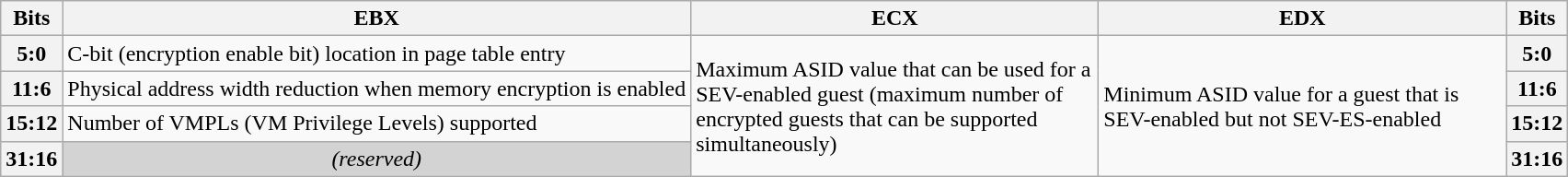<table class="wikitable">
<tr>
<th>Bits</th>
<th>EBX</th>
<th>ECX</th>
<th>EDX</th>
<th>Bits</th>
</tr>
<tr>
<th>5:0</th>
<td>C-bit (encryption enable bit) location in page table entry</td>
<td rowspan="4" style="max-width:18em">Maximum ASID value that can be used for a SEV-enabled guest (maximum number of encrypted guests that can be supported simultaneously)</td>
<td rowspan="4" style="max-width:18em">Minimum ASID value for a guest that is SEV-enabled but not SEV-ES-enabled</td>
<th>5:0</th>
</tr>
<tr>
<th>11:6</th>
<td>Physical address width reduction when memory encryption is enabled</td>
<th>11:6</th>
</tr>
<tr>
<th>15:12</th>
<td>Number of VMPLs (VM Privilege Levels) supported</td>
<th>15:12</th>
</tr>
<tr>
<th>31:16</th>
<td style="text-align:center; background:lightgrey;"><em>(reserved)</em></td>
<th>31:16</th>
</tr>
</table>
